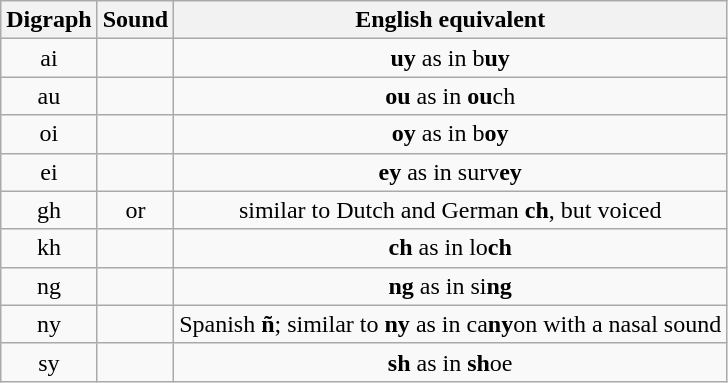<table class="wikitable" style="text-align:center;">
<tr>
<th>Digraph</th>
<th>Sound</th>
<th>English equivalent</th>
</tr>
<tr>
<td>ai</td>
<td></td>
<td><strong>uy</strong> as in b<strong>uy</strong></td>
</tr>
<tr>
<td>au</td>
<td></td>
<td><strong>ou</strong> as in <strong>ou</strong>ch</td>
</tr>
<tr>
<td>oi</td>
<td></td>
<td><strong>oy</strong> as in b<strong>oy</strong></td>
</tr>
<tr>
<td>ei</td>
<td></td>
<td><strong>ey</strong> as in surv<strong>ey</strong></td>
</tr>
<tr>
<td>gh</td>
<td> or </td>
<td>similar to Dutch and German <strong>ch</strong>, but voiced</td>
</tr>
<tr>
<td>kh</td>
<td></td>
<td><strong>ch</strong> as in lo<strong>ch</strong></td>
</tr>
<tr>
<td>ng</td>
<td></td>
<td><strong>ng</strong> as in si<strong>ng</strong></td>
</tr>
<tr>
<td>ny</td>
<td></td>
<td>Spanish <strong>ñ</strong>; similar to <strong>ny</strong> as in ca<strong>ny</strong>on with a nasal sound</td>
</tr>
<tr>
<td>sy</td>
<td></td>
<td><strong>sh</strong> as in <strong>sh</strong>oe</td>
</tr>
</table>
